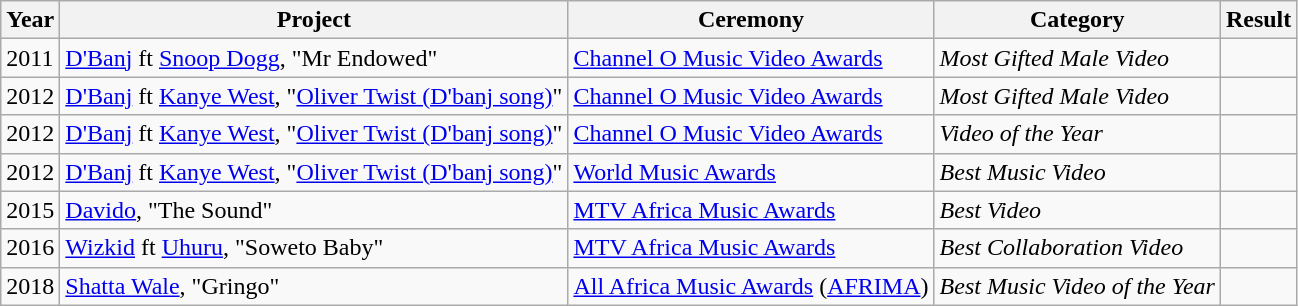<table class="wikitable">
<tr>
<th>Year</th>
<th>Project</th>
<th>Ceremony</th>
<th>Category</th>
<th>Result</th>
</tr>
<tr>
<td rowspan="1">2011</td>
<td rowspan="1"><a href='#'>D'Banj</a> ft <a href='#'>Snoop Dogg</a>, "Mr Endowed"</td>
<td rowspan="1"><a href='#'>Channel O Music Video Awards</a></td>
<td><em>Most Gifted Male Video </em></td>
<td></td>
</tr>
<tr>
<td rowspan="1">2012</td>
<td rowspan="1"><a href='#'>D'Banj</a> ft <a href='#'>Kanye West</a>, "<a href='#'>Oliver Twist (D'banj song)</a>"</td>
<td rowspan="1"><a href='#'>Channel O Music Video Awards</a></td>
<td><em>Most Gifted Male Video </em></td>
<td></td>
</tr>
<tr>
<td rowspan="1">2012</td>
<td rowspan="1"><a href='#'>D'Banj</a> ft <a href='#'>Kanye West</a>, "<a href='#'>Oliver Twist (D'banj song)</a>"</td>
<td rowspan="1"><a href='#'>Channel O Music Video Awards</a></td>
<td><em>Video of the Year </em></td>
<td></td>
</tr>
<tr>
<td rowspan="1">2012</td>
<td rowspan="1"><a href='#'>D'Banj</a> ft <a href='#'>Kanye West</a>, "<a href='#'>Oliver Twist (D'banj song)</a>"</td>
<td rowspan="1"><a href='#'>World Music Awards</a></td>
<td><em>Best Music Video </em></td>
<td></td>
</tr>
<tr>
<td rowspan="1">2015</td>
<td rowspan="1"><a href='#'>Davido</a>, "The Sound"</td>
<td rowspan="1"><a href='#'>MTV Africa Music Awards</a></td>
<td><em>Best Video</em></td>
<td></td>
</tr>
<tr>
<td rowspan="1">2016</td>
<td rowspan="1"><a href='#'>Wizkid</a> ft <a href='#'>Uhuru</a>, "Soweto Baby"</td>
<td rowspan="1"><a href='#'>MTV Africa Music Awards</a></td>
<td><em>Best Collaboration Video</em></td>
<td></td>
</tr>
<tr>
<td rowspan="1">2018</td>
<td rowspan="1"><a href='#'>Shatta Wale</a>, "Gringo"</td>
<td rowspan="1"><a href='#'>All Africa Music Awards</a> (<a href='#'>AFRIMA</a>)</td>
<td><em>Best Music Video of the Year</em></td>
<td></td>
</tr>
</table>
